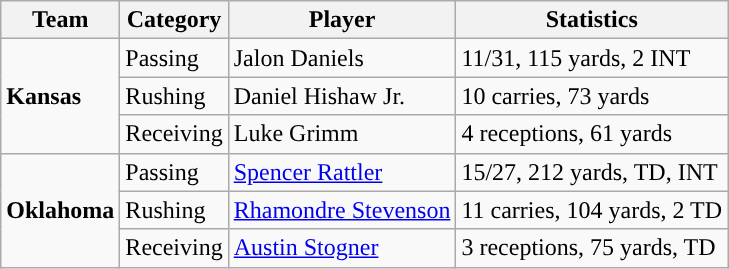<table class="wikitable" style="float: left;">
<tr>
<th>Team</th>
<th>Category</th>
<th>Player</th>
<th>Statistics</th>
</tr>
<tr>
<td rowspan=3><strong>Kansas</strong></td>
<td>Passing</td>
<td>Jalon Daniels</td>
<td>11/31, 115 yards, 2 INT</td>
</tr>
<tr>
<td>Rushing</td>
<td>Daniel Hishaw Jr.</td>
<td>10 carries, 73 yards</td>
</tr>
<tr>
<td>Receiving</td>
<td>Luke Grimm</td>
<td>4 receptions, 61 yards</td>
</tr>
<tr>
<td rowspan=3><strong>Oklahoma</strong></td>
<td>Passing</td>
<td><a href='#'>Spencer Rattler</a></td>
<td>15/27, 212 yards, TD, INT</td>
</tr>
<tr>
<td>Rushing</td>
<td><a href='#'>Rhamondre Stevenson</a></td>
<td>11 carries, 104 yards, 2 TD</td>
</tr>
<tr>
<td>Receiving</td>
<td><a href='#'>Austin Stogner</a></td>
<td>3 receptions, 75 yards, TD</td>
</tr>
</table>
